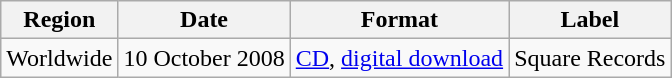<table class="wikitable sortable">
<tr>
<th>Region</th>
<th>Date</th>
<th>Format</th>
<th>Label</th>
</tr>
<tr>
<td>Worldwide</td>
<td>10 October 2008</td>
<td><a href='#'>CD</a>, <a href='#'>digital download</a></td>
<td>Square Records</td>
</tr>
</table>
